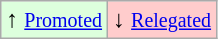<table class="wikitable" align="center">
<tr>
<td style="background:#ddffdd">↑ <small><a href='#'>Promoted</a></small></td>
<td style="background:#ffcccc">↓ <small><a href='#'>Relegated</a></small></td>
</tr>
</table>
